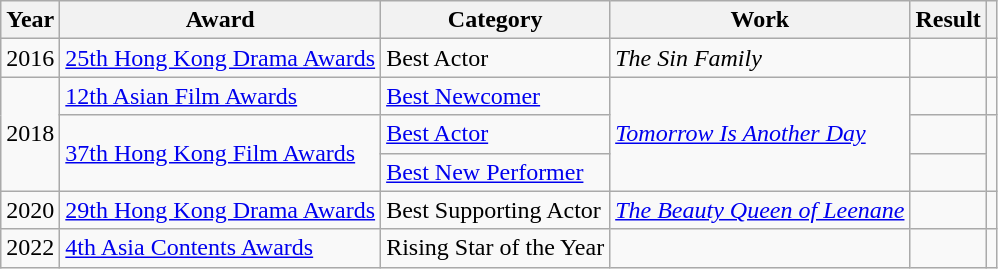<table class="wikitable plainrowheaders">
<tr>
<th>Year</th>
<th>Award</th>
<th>Category</th>
<th>Work</th>
<th>Result</th>
<th></th>
</tr>
<tr>
<td>2016</td>
<td><a href='#'>25th Hong Kong Drama Awards</a></td>
<td>Best Actor</td>
<td><em>The Sin Family</em></td>
<td></td>
<td></td>
</tr>
<tr>
<td rowspan="3">2018</td>
<td><a href='#'>12th Asian Film Awards</a></td>
<td><a href='#'>Best Newcomer</a></td>
<td rowspan="3"><em><a href='#'>Tomorrow Is Another Day</a></em></td>
<td></td>
<td></td>
</tr>
<tr>
<td rowspan="2"><a href='#'>37th Hong Kong Film Awards</a></td>
<td><a href='#'>Best Actor</a></td>
<td></td>
<td rowspan="2"></td>
</tr>
<tr>
<td><a href='#'>Best New Performer</a></td>
<td></td>
</tr>
<tr>
<td>2020</td>
<td><a href='#'>29th Hong Kong Drama Awards</a></td>
<td>Best Supporting Actor</td>
<td><em><a href='#'>The Beauty Queen of Leenane</a></em></td>
<td></td>
<td></td>
</tr>
<tr>
<td>2022</td>
<td><a href='#'>4th Asia Contents Awards</a></td>
<td>Rising Star of the Year</td>
<td><em></em></td>
<td></td>
<td></td>
</tr>
</table>
